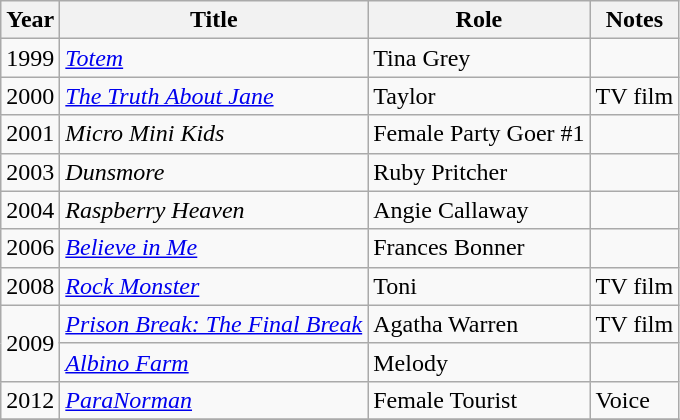<table class="wikitable sortable">
<tr>
<th>Year</th>
<th>Title</th>
<th>Role</th>
<th class="unsortable">Notes</th>
</tr>
<tr>
<td>1999</td>
<td><em><a href='#'>Totem</a></em></td>
<td>Tina Grey</td>
<td></td>
</tr>
<tr>
<td>2000</td>
<td><em><a href='#'>The Truth About Jane</a></em></td>
<td>Taylor</td>
<td>TV film</td>
</tr>
<tr>
<td>2001</td>
<td><em>Micro Mini Kids</em></td>
<td>Female Party Goer #1</td>
<td></td>
</tr>
<tr>
<td>2003</td>
<td><em>Dunsmore</em></td>
<td>Ruby Pritcher</td>
<td></td>
</tr>
<tr>
<td>2004</td>
<td><em>Raspberry Heaven</em></td>
<td>Angie Callaway</td>
<td></td>
</tr>
<tr>
<td>2006</td>
<td><em><a href='#'>Believe in Me</a></em></td>
<td>Frances Bonner</td>
<td></td>
</tr>
<tr>
<td>2008</td>
<td><em><a href='#'>Rock Monster</a></em></td>
<td>Toni</td>
<td>TV film</td>
</tr>
<tr>
<td rowspan=2>2009</td>
<td><em><a href='#'>Prison Break: The Final Break</a></em></td>
<td>Agatha Warren</td>
<td>TV film</td>
</tr>
<tr>
<td><em><a href='#'>Albino Farm</a></em></td>
<td>Melody</td>
<td></td>
</tr>
<tr>
<td>2012</td>
<td><em><a href='#'>ParaNorman</a></em></td>
<td>Female Tourist</td>
<td>Voice</td>
</tr>
<tr>
</tr>
</table>
